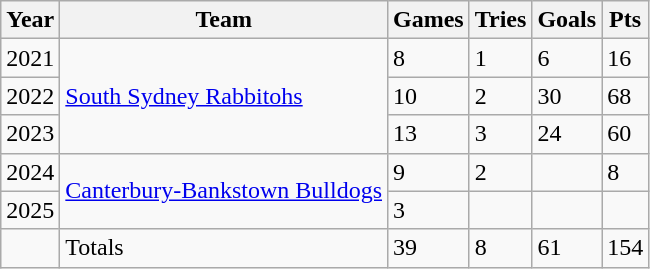<table class="wikitable">
<tr>
<th>Year</th>
<th>Team</th>
<th>Games</th>
<th>Tries</th>
<th>Goals</th>
<th>Pts</th>
</tr>
<tr>
<td>2021</td>
<td rowspan="3"> <a href='#'>South Sydney Rabbitohs</a></td>
<td>8</td>
<td>1</td>
<td>6</td>
<td>16</td>
</tr>
<tr>
<td>2022</td>
<td>10</td>
<td>2</td>
<td>30</td>
<td>68</td>
</tr>
<tr>
<td>2023</td>
<td>13</td>
<td>3</td>
<td>24</td>
<td>60</td>
</tr>
<tr>
<td>2024</td>
<td rowspan="2"> <a href='#'>Canterbury-Bankstown Bulldogs</a></td>
<td>9</td>
<td>2</td>
<td></td>
<td>8</td>
</tr>
<tr>
<td>2025</td>
<td>3</td>
<td></td>
<td></td>
<td></td>
</tr>
<tr>
<td></td>
<td>Totals</td>
<td>39</td>
<td>8</td>
<td>61</td>
<td>154</td>
</tr>
</table>
